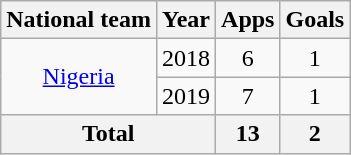<table class="wikitable" style="text-align:center">
<tr>
<th>National team</th>
<th>Year</th>
<th>Apps</th>
<th>Goals</th>
</tr>
<tr>
<td rowspan="2"><a href='#'>Nigeria</a></td>
<td>2018</td>
<td>6</td>
<td>1</td>
</tr>
<tr>
<td>2019</td>
<td>7</td>
<td>1</td>
</tr>
<tr>
<th colspan="2">Total</th>
<th>13</th>
<th>2</th>
</tr>
</table>
